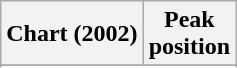<table class="wikitable sortable plainrowheaders" style="text-align:center">
<tr>
<th scope="col">Chart (2002)</th>
<th scope="col">Peak<br>position</th>
</tr>
<tr>
</tr>
<tr>
</tr>
<tr>
</tr>
<tr>
</tr>
<tr>
</tr>
<tr>
</tr>
<tr>
</tr>
</table>
